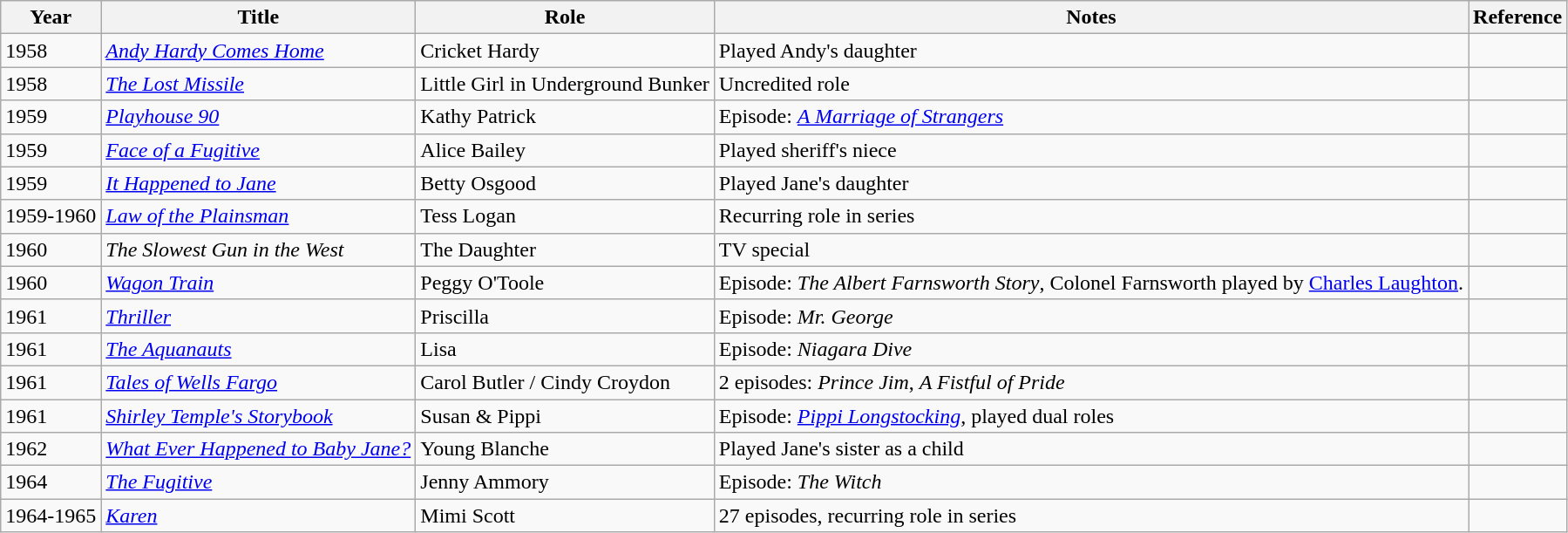<table class="wikitable">
<tr>
<th>Year</th>
<th>Title</th>
<th>Role</th>
<th>Notes</th>
<th>Reference</th>
</tr>
<tr>
<td>1958</td>
<td><em><a href='#'>Andy Hardy Comes Home</a></em></td>
<td>Cricket Hardy</td>
<td>Played Andy's daughter</td>
<td></td>
</tr>
<tr>
<td>1958</td>
<td><em><a href='#'>The Lost Missile</a></em></td>
<td>Little Girl in Underground Bunker</td>
<td>Uncredited role</td>
<td></td>
</tr>
<tr>
<td>1959</td>
<td><em><a href='#'>Playhouse 90</a></em></td>
<td>Kathy Patrick</td>
<td>Episode: <em><a href='#'>A Marriage of Strangers</a></em></td>
<td></td>
</tr>
<tr>
<td>1959</td>
<td><em><a href='#'>Face of a Fugitive</a></em></td>
<td>Alice Bailey</td>
<td>Played sheriff's niece</td>
<td></td>
</tr>
<tr>
<td>1959</td>
<td><em><a href='#'>It Happened to Jane</a></em></td>
<td>Betty Osgood</td>
<td>Played Jane's daughter</td>
<td></td>
</tr>
<tr>
<td>1959-1960</td>
<td><em><a href='#'>Law of the Plainsman</a></em></td>
<td>Tess Logan</td>
<td>Recurring role in series</td>
<td></td>
</tr>
<tr>
<td>1960</td>
<td><em>The Slowest Gun in the West</em></td>
<td>The Daughter</td>
<td>TV special</td>
<td></td>
</tr>
<tr>
<td>1960</td>
<td><em><a href='#'>Wagon Train</a></em></td>
<td>Peggy O'Toole</td>
<td>Episode: <em>The Albert Farnsworth Story</em>, Colonel Farnsworth played by <a href='#'>Charles Laughton</a>.</td>
</tr>
<tr>
<td>1961</td>
<td><em><a href='#'>Thriller</a></em></td>
<td>Priscilla</td>
<td>Episode: <em>Mr. George</em></td>
<td></td>
</tr>
<tr>
<td>1961</td>
<td><em><a href='#'>The Aquanauts</a></em></td>
<td>Lisa</td>
<td>Episode: <em>Niagara Dive</em></td>
<td></td>
</tr>
<tr>
<td>1961</td>
<td><em><a href='#'>Tales of Wells Fargo</a></em></td>
<td>Carol Butler / Cindy Croydon</td>
<td>2 episodes: <em>Prince Jim</em>, <em>A Fistful of Pride</em></td>
<td></td>
</tr>
<tr>
<td>1961</td>
<td><em><a href='#'>Shirley Temple's Storybook</a></em></td>
<td>Susan & Pippi</td>
<td>Episode: <em><a href='#'>Pippi Longstocking</a></em>, played dual roles</td>
<td></td>
</tr>
<tr>
<td>1962</td>
<td><em><a href='#'>What Ever Happened to Baby Jane?</a></em></td>
<td>Young Blanche</td>
<td>Played Jane's sister as a child</td>
<td></td>
</tr>
<tr>
<td>1964</td>
<td><em><a href='#'>The Fugitive</a></em></td>
<td>Jenny Ammory</td>
<td>Episode: <em>The Witch</em></td>
<td></td>
</tr>
<tr>
<td>1964-1965</td>
<td><a href='#'><em>Karen</em></a></td>
<td>Mimi Scott</td>
<td>27 episodes, recurring role in series</td>
<td></td>
</tr>
</table>
